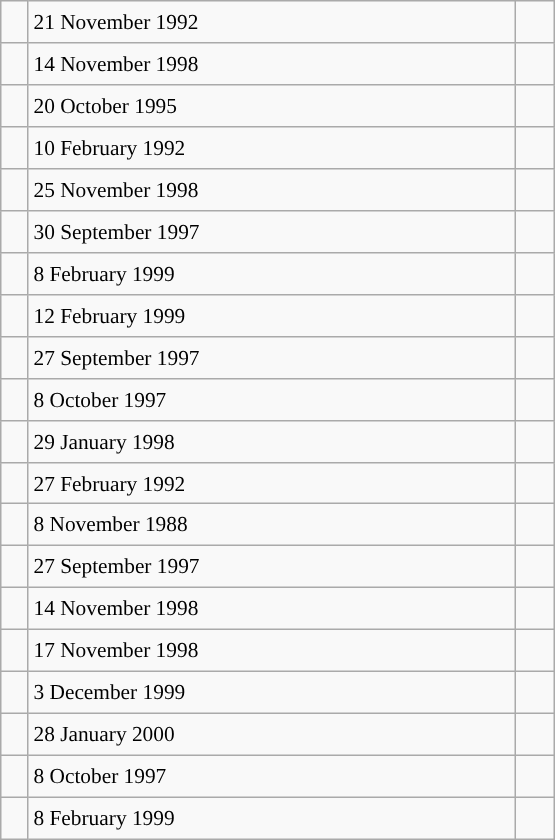<table class="wikitable" style="font-size: 89%; float: left; width: 26em; margin-right: 1em; height: 560px;">
<tr>
<td></td>
<td>21 November 1992</td>
<td></td>
</tr>
<tr>
<td></td>
<td>14 November 1998</td>
<td></td>
</tr>
<tr>
<td></td>
<td>20 October 1995</td>
<td></td>
</tr>
<tr>
<td></td>
<td>10 February 1992</td>
<td></td>
</tr>
<tr>
<td></td>
<td>25 November 1998</td>
<td></td>
</tr>
<tr>
<td></td>
<td>30 September 1997</td>
<td></td>
</tr>
<tr>
<td></td>
<td>8 February 1999</td>
<td></td>
</tr>
<tr>
<td></td>
<td>12 February 1999</td>
<td></td>
</tr>
<tr>
<td></td>
<td>27 September 1997</td>
<td></td>
</tr>
<tr>
<td></td>
<td>8 October 1997</td>
<td></td>
</tr>
<tr>
<td></td>
<td>29 January 1998</td>
<td></td>
</tr>
<tr>
<td></td>
<td>27 February 1992</td>
<td></td>
</tr>
<tr>
<td></td>
<td>8 November 1988</td>
<td> </td>
</tr>
<tr>
<td></td>
<td>27 September 1997</td>
<td></td>
</tr>
<tr>
<td></td>
<td>14 November 1998</td>
<td></td>
</tr>
<tr>
<td></td>
<td>17 November 1998</td>
<td></td>
</tr>
<tr>
<td></td>
<td>3 December 1999</td>
<td></td>
</tr>
<tr>
<td></td>
<td>28 January 2000</td>
<td></td>
</tr>
<tr>
<td></td>
<td>8 October 1997</td>
<td></td>
</tr>
<tr>
<td></td>
<td>8 February 1999</td>
<td></td>
</tr>
</table>
